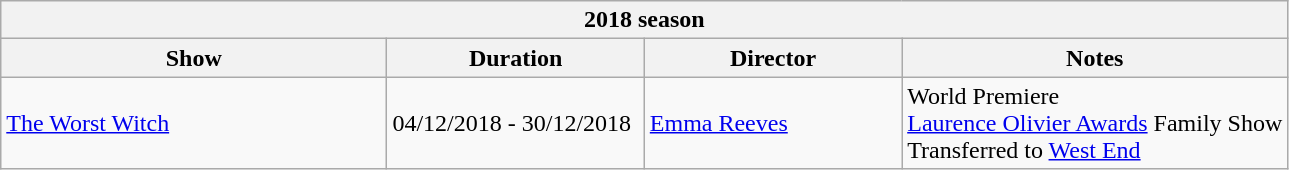<table class="wikitable collapsible autocollapse">
<tr>
<th colspan="4">2018 season</th>
</tr>
<tr>
<th width="30%">Show</th>
<th width="20%">Duration</th>
<th width="20%">Director</th>
<th width="30%">Notes</th>
</tr>
<tr>
<td><a href='#'>The Worst Witch</a></td>
<td>04/12/2018 - 30/12/2018</td>
<td><a href='#'>Emma Reeves</a></td>
<td>World Premiere<br><a href='#'>Laurence Olivier Awards</a> Family Show<br>Transferred to <a href='#'>West End</a></td>
</tr>
</table>
